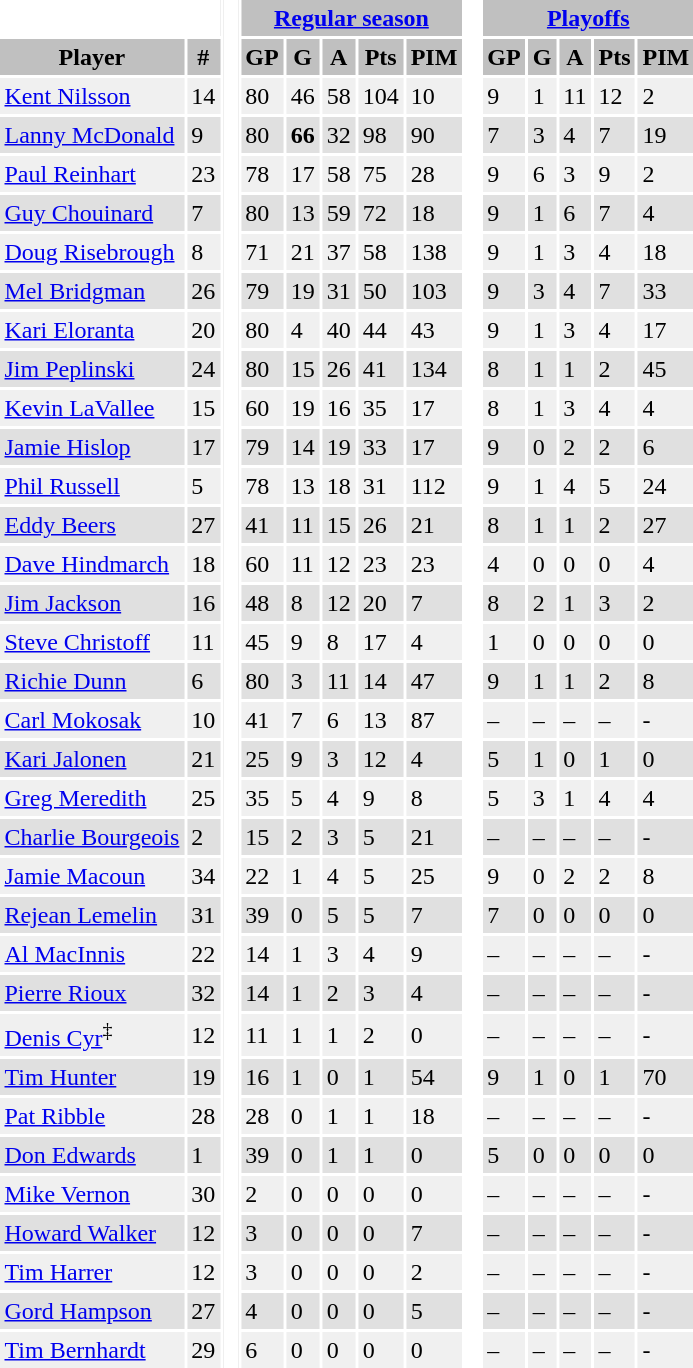<table BORDER="0" CELLPADDING="3" CELLSPACING="2" ID="Table1">
<tr ALIGN="center" bgcolor="#c0c0c0">
<th ALIGN="center" colspan="2" bgcolor="#ffffff"> </th>
<th ALIGN="center" rowspan="99" bgcolor="#ffffff"> </th>
<th ALIGN="center" colspan="5"><a href='#'>Regular season</a></th>
<th ALIGN="center" rowspan="99" bgcolor="#ffffff"> </th>
<th ALIGN="center" colspan="5"><a href='#'>Playoffs</a></th>
</tr>
<tr ALIGN="center" bgcolor="#c0c0c0">
<th ALIGN="center">Player</th>
<th ALIGN="center">#</th>
<th ALIGN="center">GP</th>
<th ALIGN="center">G</th>
<th ALIGN="center">A</th>
<th ALIGN="center">Pts</th>
<th ALIGN="center">PIM</th>
<th ALIGN="center">GP</th>
<th ALIGN="center">G</th>
<th ALIGN="center">A</th>
<th ALIGN="center">Pts</th>
<th ALIGN="center">PIM</th>
</tr>
<tr bgcolor="#f0f0f0">
<td><a href='#'>Kent Nilsson</a></td>
<td>14</td>
<td>80</td>
<td>46</td>
<td>58</td>
<td>104</td>
<td>10</td>
<td>9</td>
<td>1</td>
<td>11</td>
<td>12</td>
<td>2</td>
</tr>
<tr bgcolor="#e0e0e0">
<td><a href='#'>Lanny McDonald</a></td>
<td>9</td>
<td>80</td>
<td><strong>66</strong></td>
<td>32</td>
<td>98</td>
<td>90</td>
<td>7</td>
<td>3</td>
<td>4</td>
<td>7</td>
<td>19</td>
</tr>
<tr bgcolor="#f0f0f0">
<td><a href='#'>Paul Reinhart</a></td>
<td>23</td>
<td>78</td>
<td>17</td>
<td>58</td>
<td>75</td>
<td>28</td>
<td>9</td>
<td>6</td>
<td>3</td>
<td>9</td>
<td>2</td>
</tr>
<tr bgcolor="#e0e0e0">
<td><a href='#'>Guy Chouinard</a></td>
<td>7</td>
<td>80</td>
<td>13</td>
<td>59</td>
<td>72</td>
<td>18</td>
<td>9</td>
<td>1</td>
<td>6</td>
<td>7</td>
<td>4</td>
</tr>
<tr bgcolor="#f0f0f0">
<td><a href='#'>Doug Risebrough</a></td>
<td>8</td>
<td>71</td>
<td>21</td>
<td>37</td>
<td>58</td>
<td>138</td>
<td>9</td>
<td>1</td>
<td>3</td>
<td>4</td>
<td>18</td>
</tr>
<tr bgcolor="#e0e0e0">
<td><a href='#'>Mel Bridgman</a></td>
<td>26</td>
<td>79</td>
<td>19</td>
<td>31</td>
<td>50</td>
<td>103</td>
<td>9</td>
<td>3</td>
<td>4</td>
<td>7</td>
<td>33</td>
</tr>
<tr bgcolor="#f0f0f0">
<td><a href='#'>Kari Eloranta</a></td>
<td>20</td>
<td>80</td>
<td>4</td>
<td>40</td>
<td>44</td>
<td>43</td>
<td>9</td>
<td>1</td>
<td>3</td>
<td>4</td>
<td>17</td>
</tr>
<tr bgcolor="#e0e0e0">
<td><a href='#'>Jim Peplinski</a></td>
<td>24</td>
<td>80</td>
<td>15</td>
<td>26</td>
<td>41</td>
<td>134</td>
<td>8</td>
<td>1</td>
<td>1</td>
<td>2</td>
<td>45</td>
</tr>
<tr bgcolor="#f0f0f0">
<td><a href='#'>Kevin LaVallee</a></td>
<td>15</td>
<td>60</td>
<td>19</td>
<td>16</td>
<td>35</td>
<td>17</td>
<td>8</td>
<td>1</td>
<td>3</td>
<td>4</td>
<td>4</td>
</tr>
<tr bgcolor="#e0e0e0">
<td><a href='#'>Jamie Hislop</a></td>
<td>17</td>
<td>79</td>
<td>14</td>
<td>19</td>
<td>33</td>
<td>17</td>
<td>9</td>
<td>0</td>
<td>2</td>
<td>2</td>
<td>6</td>
</tr>
<tr bgcolor="#f0f0f0">
<td><a href='#'>Phil Russell</a></td>
<td>5</td>
<td>78</td>
<td>13</td>
<td>18</td>
<td>31</td>
<td>112</td>
<td>9</td>
<td>1</td>
<td>4</td>
<td>5</td>
<td>24</td>
</tr>
<tr bgcolor="#e0e0e0">
<td><a href='#'>Eddy Beers</a></td>
<td>27</td>
<td>41</td>
<td>11</td>
<td>15</td>
<td>26</td>
<td>21</td>
<td>8</td>
<td>1</td>
<td>1</td>
<td>2</td>
<td>27</td>
</tr>
<tr bgcolor="#f0f0f0">
<td><a href='#'>Dave Hindmarch</a></td>
<td>18</td>
<td>60</td>
<td>11</td>
<td>12</td>
<td>23</td>
<td>23</td>
<td>4</td>
<td>0</td>
<td>0</td>
<td>0</td>
<td>4</td>
</tr>
<tr bgcolor="#e0e0e0">
<td><a href='#'>Jim Jackson</a></td>
<td>16</td>
<td>48</td>
<td>8</td>
<td>12</td>
<td>20</td>
<td>7</td>
<td>8</td>
<td>2</td>
<td>1</td>
<td>3</td>
<td>2</td>
</tr>
<tr bgcolor="#f0f0f0">
<td><a href='#'>Steve Christoff</a></td>
<td>11</td>
<td>45</td>
<td>9</td>
<td>8</td>
<td>17</td>
<td>4</td>
<td>1</td>
<td>0</td>
<td>0</td>
<td>0</td>
<td>0</td>
</tr>
<tr bgcolor="#e0e0e0">
<td><a href='#'>Richie Dunn</a></td>
<td>6</td>
<td>80</td>
<td>3</td>
<td>11</td>
<td>14</td>
<td>47</td>
<td>9</td>
<td>1</td>
<td>1</td>
<td>2</td>
<td>8</td>
</tr>
<tr bgcolor="#f0f0f0">
<td><a href='#'>Carl Mokosak</a></td>
<td>10</td>
<td>41</td>
<td>7</td>
<td>6</td>
<td>13</td>
<td>87</td>
<td>–</td>
<td>–</td>
<td>–</td>
<td>–</td>
<td>-</td>
</tr>
<tr bgcolor="#e0e0e0">
<td><a href='#'>Kari Jalonen</a></td>
<td>21</td>
<td>25</td>
<td>9</td>
<td>3</td>
<td>12</td>
<td>4</td>
<td>5</td>
<td>1</td>
<td>0</td>
<td>1</td>
<td>0</td>
</tr>
<tr bgcolor="#f0f0f0">
<td><a href='#'>Greg Meredith</a></td>
<td>25</td>
<td>35</td>
<td>5</td>
<td>4</td>
<td>9</td>
<td>8</td>
<td>5</td>
<td>3</td>
<td>1</td>
<td>4</td>
<td>4</td>
</tr>
<tr bgcolor="#e0e0e0">
<td><a href='#'>Charlie Bourgeois</a></td>
<td>2</td>
<td>15</td>
<td>2</td>
<td>3</td>
<td>5</td>
<td>21</td>
<td>–</td>
<td>–</td>
<td>–</td>
<td>–</td>
<td>-</td>
</tr>
<tr bgcolor="#f0f0f0">
<td><a href='#'>Jamie Macoun</a></td>
<td>34</td>
<td>22</td>
<td>1</td>
<td>4</td>
<td>5</td>
<td>25</td>
<td>9</td>
<td>0</td>
<td>2</td>
<td>2</td>
<td>8</td>
</tr>
<tr bgcolor="#e0e0e0">
<td><a href='#'>Rejean Lemelin</a></td>
<td>31</td>
<td>39</td>
<td>0</td>
<td>5</td>
<td>5</td>
<td>7</td>
<td>7</td>
<td>0</td>
<td>0</td>
<td>0</td>
<td>0</td>
</tr>
<tr bgcolor="#f0f0f0">
<td><a href='#'>Al MacInnis</a></td>
<td>22</td>
<td>14</td>
<td>1</td>
<td>3</td>
<td>4</td>
<td>9</td>
<td>–</td>
<td>–</td>
<td>–</td>
<td>–</td>
<td>-</td>
</tr>
<tr bgcolor="#e0e0e0">
<td><a href='#'>Pierre Rioux</a></td>
<td>32</td>
<td>14</td>
<td>1</td>
<td>2</td>
<td>3</td>
<td>4</td>
<td>–</td>
<td>–</td>
<td>–</td>
<td>–</td>
<td>-</td>
</tr>
<tr bgcolor="#f0f0f0">
<td><a href='#'>Denis Cyr</a><sup>‡</sup></td>
<td>12</td>
<td>11</td>
<td>1</td>
<td>1</td>
<td>2</td>
<td>0</td>
<td>–</td>
<td>–</td>
<td>–</td>
<td>–</td>
<td>-</td>
</tr>
<tr bgcolor="#e0e0e0">
<td><a href='#'>Tim Hunter</a></td>
<td>19</td>
<td>16</td>
<td>1</td>
<td>0</td>
<td>1</td>
<td>54</td>
<td>9</td>
<td>1</td>
<td>0</td>
<td>1</td>
<td>70</td>
</tr>
<tr bgcolor="#f0f0f0">
<td><a href='#'>Pat Ribble</a></td>
<td>28</td>
<td>28</td>
<td>0</td>
<td>1</td>
<td>1</td>
<td>18</td>
<td>–</td>
<td>–</td>
<td>–</td>
<td>–</td>
<td>-</td>
</tr>
<tr bgcolor="#e0e0e0">
<td><a href='#'>Don Edwards</a></td>
<td>1</td>
<td>39</td>
<td>0</td>
<td>1</td>
<td>1</td>
<td>0</td>
<td>5</td>
<td>0</td>
<td>0</td>
<td>0</td>
<td>0</td>
</tr>
<tr bgcolor="#f0f0f0">
<td><a href='#'>Mike Vernon</a></td>
<td>30</td>
<td>2</td>
<td>0</td>
<td>0</td>
<td>0</td>
<td>0</td>
<td>–</td>
<td>–</td>
<td>–</td>
<td>–</td>
<td>-</td>
</tr>
<tr bgcolor="#e0e0e0">
<td><a href='#'>Howard Walker</a></td>
<td>12</td>
<td>3</td>
<td>0</td>
<td>0</td>
<td>0</td>
<td>7</td>
<td>–</td>
<td>–</td>
<td>–</td>
<td>–</td>
<td>-</td>
</tr>
<tr bgcolor="#f0f0f0">
<td><a href='#'>Tim Harrer</a></td>
<td>12</td>
<td>3</td>
<td>0</td>
<td>0</td>
<td>0</td>
<td>2</td>
<td>–</td>
<td>–</td>
<td>–</td>
<td>–</td>
<td>-</td>
</tr>
<tr bgcolor="#e0e0e0">
<td><a href='#'>Gord Hampson</a></td>
<td>27</td>
<td>4</td>
<td>0</td>
<td>0</td>
<td>0</td>
<td>5</td>
<td>–</td>
<td>–</td>
<td>–</td>
<td>–</td>
<td>-</td>
</tr>
<tr bgcolor="#f0f0f0">
<td><a href='#'>Tim Bernhardt</a></td>
<td>29</td>
<td>6</td>
<td>0</td>
<td>0</td>
<td>0</td>
<td>0</td>
<td>–</td>
<td>–</td>
<td>–</td>
<td>–</td>
<td>-</td>
</tr>
</table>
